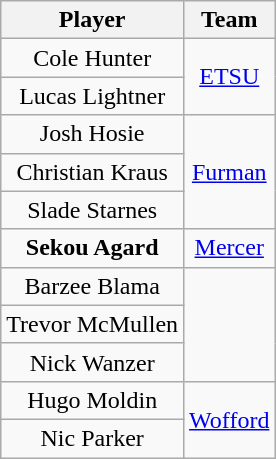<table class="wikitable" style="text-align: center;">
<tr>
<th>Player</th>
<th>Team</th>
</tr>
<tr>
<td>Cole Hunter</td>
<td rowspan=2><a href='#'>ETSU</a></td>
</tr>
<tr>
<td>Lucas Lightner</td>
</tr>
<tr>
<td>Josh Hosie</td>
<td rowspan=3><a href='#'>Furman</a></td>
</tr>
<tr>
<td>Christian Kraus</td>
</tr>
<tr>
<td>Slade Starnes</td>
</tr>
<tr>
<td><strong>Sekou Agard</strong></td>
<td rowpsan=4><a href='#'>Mercer</a></td>
</tr>
<tr>
<td>Barzee Blama</td>
</tr>
<tr>
<td>Trevor McMullen</td>
</tr>
<tr>
<td>Nick Wanzer</td>
</tr>
<tr>
<td>Hugo Moldin</td>
<td rowspan=2><a href='#'>Wofford</a></td>
</tr>
<tr>
<td>Nic Parker</td>
</tr>
</table>
